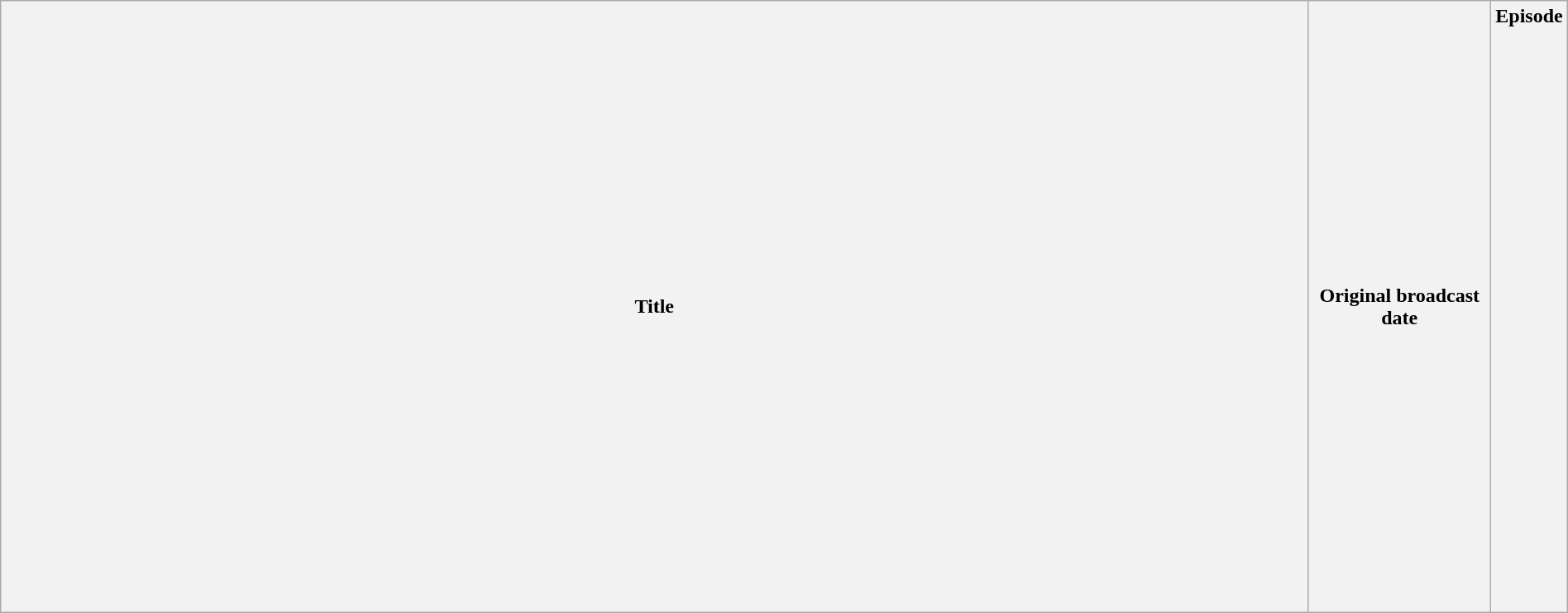<table class="wikitable plainrowheaders" style="width:100%; margin:auto;">
<tr>
<th>Title</th>
<th width="140">Original broadcast date</th>
<th width="40">Episode<br><br><br><br><br><br><br><br><br><br><br><br><br><br><br><br><br><br><br><br><br><br><br><br><br><br><br></th>
</tr>
</table>
